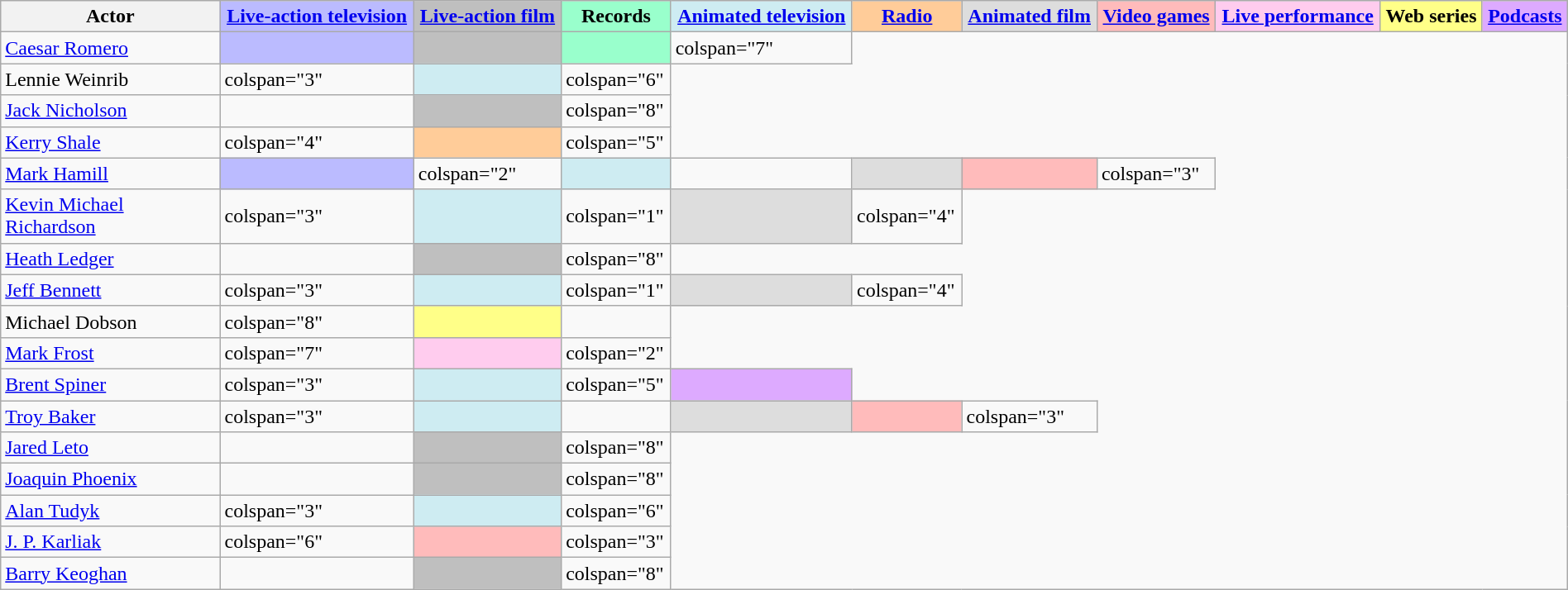<table class="wikitable sortable" width="100%">
<tr>
<th width="14%">Actor</th>
<th style="background:#bbf;"><a href='#'>Live-action television</a></th>
<th style="background:#BFBFBF;"><a href='#'>Live-action film</a></th>
<th style="background:#9fc;">Records</th>
<th style="background:#CEECF2;"><a href='#'>Animated television</a></th>
<th style="background:#fc9;"><a href='#'>Radio</a></th>
<th style="background:#ddd;"><a href='#'>Animated film</a></th>
<th style="background:#fbb;"><a href='#'>Video games</a></th>
<th style="background:#fce;"><a href='#'>Live performance</a></th>
<th style="background:#ff8;">Web series</th>
<th style="background:#daf;"><a href='#'>Podcasts</a></th>
</tr>
<tr>
<td><a href='#'>Caesar Romero</a></td>
<td style="background:#bbf;"></td>
<td style="background:#BFBFBF;"></td>
<td style="background:#9fc;"></td>
<td>colspan="7" </td>
</tr>
<tr>
<td>Lennie Weinrib</td>
<td>colspan="3" </td>
<td style="background:#CEECF2;"></td>
<td>colspan="6" </td>
</tr>
<tr>
<td><a href='#'>Jack Nicholson</a></td>
<td></td>
<td style="background:#BFBFBF;"></td>
<td>colspan="8" </td>
</tr>
<tr>
<td><a href='#'>Kerry Shale</a></td>
<td>colspan="4" </td>
<td style="background:#fc9;"></td>
<td>colspan="5" </td>
</tr>
<tr>
<td><a href='#'>Mark Hamill</a></td>
<td style="background:#bbf;"></td>
<td>colspan="2" </td>
<td style="background:#CEECF2;"></td>
<td></td>
<td style="background:#ddd;"></td>
<td style="background:#fbb;"></td>
<td>colspan="3" </td>
</tr>
<tr>
<td><a href='#'>Kevin Michael Richardson</a></td>
<td>colspan="3" </td>
<td style="background:#CEECF2;"></td>
<td>colspan="1" </td>
<td style="background:#ddd;"></td>
<td>colspan="4" </td>
</tr>
<tr>
<td><a href='#'>Heath Ledger</a></td>
<td></td>
<td style="background:#BFBFBF;"></td>
<td>colspan="8" </td>
</tr>
<tr>
<td><a href='#'>Jeff Bennett</a></td>
<td>colspan="3" </td>
<td style="background:#CEECF2;"></td>
<td>colspan="1" </td>
<td style="background:#ddd;"></td>
<td>colspan="4" </td>
</tr>
<tr>
<td>Michael Dobson</td>
<td>colspan="8" </td>
<td style="background:#ff8;"></td>
<td></td>
</tr>
<tr>
<td><a href='#'>Mark Frost</a></td>
<td>colspan="7" </td>
<td style="background:#fce;"></td>
<td>colspan="2" </td>
</tr>
<tr>
<td><a href='#'>Brent Spiner</a></td>
<td>colspan="3" </td>
<td style="background:#CEECF2;"></td>
<td>colspan="5" </td>
<td style="background:#daf;"></td>
</tr>
<tr>
<td><a href='#'>Troy Baker</a></td>
<td>colspan="3" </td>
<td style="background:#CEECF2;"></td>
<td></td>
<td style="background:#ddd;"></td>
<td style="background:#fbb;"></td>
<td>colspan="3" </td>
</tr>
<tr>
<td><a href='#'>Jared Leto</a></td>
<td></td>
<td style="background:#BFBFBF;"></td>
<td>colspan="8" </td>
</tr>
<tr>
<td><a href='#'>Joaquin Phoenix</a></td>
<td></td>
<td style="background:#BFBFBF;"></td>
<td>colspan="8" </td>
</tr>
<tr>
<td><a href='#'>Alan Tudyk</a></td>
<td>colspan="3" </td>
<td style="background:#CEECF2;"></td>
<td>colspan="6" </td>
</tr>
<tr>
<td><a href='#'>J. P. Karliak</a></td>
<td>colspan="6" </td>
<td style="background:#fbb;"></td>
<td>colspan="3" </td>
</tr>
<tr>
<td><a href='#'>Barry Keoghan</a></td>
<td></td>
<td style="background:#BFBFBF;"></td>
<td>colspan="8" </td>
</tr>
</table>
